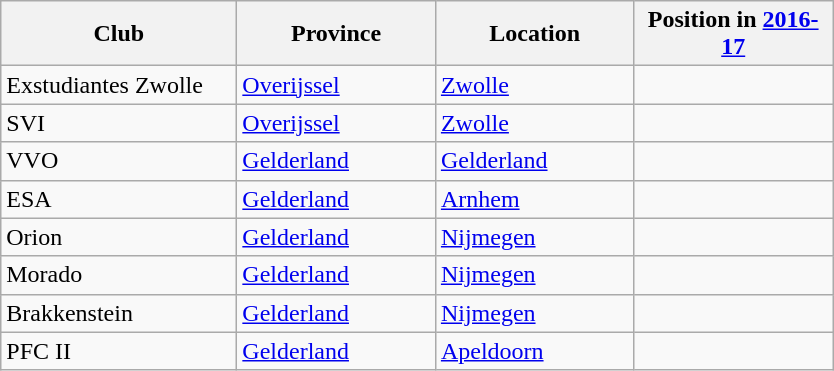<table class="wikitable sortable">
<tr>
<th width=150>Club</th>
<th width=125>Province</th>
<th width=125>Location</th>
<th width=125>Position in <a href='#'>2016-17</a></th>
</tr>
<tr>
<td>Exstudiantes Zwolle</td>
<td> <a href='#'>Overijssel</a></td>
<td><a href='#'>Zwolle</a></td>
<td></td>
</tr>
<tr>
<td>SVI</td>
<td> <a href='#'>Overijssel</a></td>
<td><a href='#'>Zwolle</a></td>
<td></td>
</tr>
<tr>
<td>VVO</td>
<td> <a href='#'>Gelderland</a></td>
<td><a href='#'>Gelderland</a></td>
<td></td>
</tr>
<tr>
<td>ESA</td>
<td> <a href='#'>Gelderland</a></td>
<td><a href='#'>Arnhem</a></td>
<td></td>
</tr>
<tr>
<td>Orion</td>
<td> <a href='#'>Gelderland</a></td>
<td><a href='#'>Nijmegen</a></td>
<td></td>
</tr>
<tr>
<td>Morado</td>
<td> <a href='#'>Gelderland</a></td>
<td><a href='#'>Nijmegen</a></td>
<td></td>
</tr>
<tr>
<td>Brakkenstein</td>
<td> <a href='#'>Gelderland</a></td>
<td><a href='#'>Nijmegen</a></td>
<td></td>
</tr>
<tr>
<td>PFC II</td>
<td> <a href='#'>Gelderland</a></td>
<td><a href='#'>Apeldoorn</a></td>
<td></td>
</tr>
</table>
